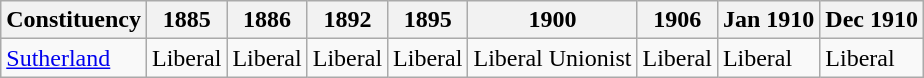<table class="wikitable">
<tr>
<th>Constituency</th>
<th>1885</th>
<th>1886</th>
<th>1892</th>
<th>1895</th>
<th>1900</th>
<th>1906</th>
<th>Jan 1910</th>
<th>Dec 1910</th>
</tr>
<tr>
<td><a href='#'>Sutherland</a></td>
<td bgcolor=>Liberal</td>
<td bgcolor=>Liberal</td>
<td bgcolor=>Liberal</td>
<td bgcolor=>Liberal</td>
<td bgcolor=>Liberal Unionist</td>
<td bgcolor=>Liberal</td>
<td bgcolor=>Liberal</td>
<td bgcolor=>Liberal</td>
</tr>
</table>
